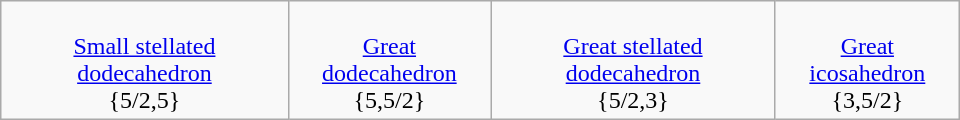<table class=wikitable width=640>
<tr align=center>
<td><br><a href='#'>Small stellated dodecahedron</a><br>{5/2,5}</td>
<td><br><a href='#'>Great dodecahedron</a><br>{5,5/2}</td>
<td><br><a href='#'>Great stellated dodecahedron</a><br>{5/2,3}</td>
<td><br><a href='#'>Great icosahedron</a><br>{3,5/2}</td>
</tr>
</table>
